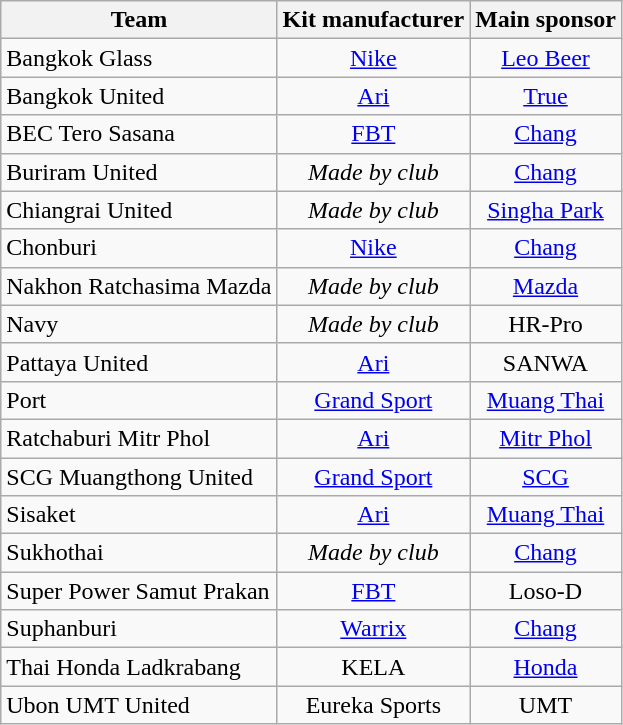<table class="wikitable sortable" style="text-align: left;">
<tr>
<th>Team</th>
<th>Kit manufacturer</th>
<th>Main sponsor</th>
</tr>
<tr>
<td>Bangkok Glass</td>
<td align="center"><a href='#'>Nike</a></td>
<td align="center"><a href='#'>Leo Beer</a></td>
</tr>
<tr>
<td>Bangkok United</td>
<td align="center"><a href='#'>Ari</a></td>
<td align="center"><a href='#'>True</a></td>
</tr>
<tr>
<td>BEC Tero Sasana</td>
<td align="center"><a href='#'>FBT</a></td>
<td align="center"><a href='#'>Chang</a></td>
</tr>
<tr>
<td>Buriram United</td>
<td align="center"><em>Made by club</em></td>
<td align="center"><a href='#'>Chang</a></td>
</tr>
<tr>
<td>Chiangrai United</td>
<td align="center"><em>Made by club</em></td>
<td align="center"><a href='#'>Singha Park</a></td>
</tr>
<tr>
<td>Chonburi</td>
<td align="center"><a href='#'>Nike</a></td>
<td align="center"><a href='#'>Chang</a></td>
</tr>
<tr>
<td nowrap>Nakhon Ratchasima Mazda</td>
<td align="center"><em>Made by club</em></td>
<td align="center"><a href='#'>Mazda</a></td>
</tr>
<tr>
<td>Navy</td>
<td align="center"><em>Made by club</em></td>
<td align="center">HR-Pro</td>
</tr>
<tr>
<td>Pattaya United</td>
<td align="center"><a href='#'>Ari</a></td>
<td align="center">SANWA</td>
</tr>
<tr>
<td>Port</td>
<td align="center"><a href='#'>Grand Sport</a></td>
<td align="center"><a href='#'>Muang Thai</a></td>
</tr>
<tr>
<td>Ratchaburi Mitr Phol</td>
<td align="center"><a href='#'>Ari</a></td>
<td align="center"><a href='#'>Mitr Phol</a></td>
</tr>
<tr>
<td>SCG Muangthong United</td>
<td align="center"><a href='#'>Grand Sport</a></td>
<td align="center"><a href='#'>SCG</a></td>
</tr>
<tr>
<td>Sisaket</td>
<td align="center"><a href='#'>Ari</a></td>
<td align="center"><a href='#'>Muang Thai</a></td>
</tr>
<tr>
<td>Sukhothai</td>
<td align="center"><em>Made by club</em></td>
<td align="center"><a href='#'>Chang</a></td>
</tr>
<tr>
<td nowrap>Super Power Samut Prakan</td>
<td align="center"><a href='#'>FBT</a></td>
<td align="center">Loso-D</td>
</tr>
<tr>
<td>Suphanburi</td>
<td align="center"><a href='#'>Warrix</a></td>
<td align="center"><a href='#'>Chang</a></td>
</tr>
<tr>
<td>Thai Honda Ladkrabang</td>
<td align="center">KELA</td>
<td align="center"><a href='#'>Honda</a></td>
</tr>
<tr>
<td>Ubon UMT United</td>
<td align="center">Eureka Sports</td>
<td align="center">UMT</td>
</tr>
</table>
